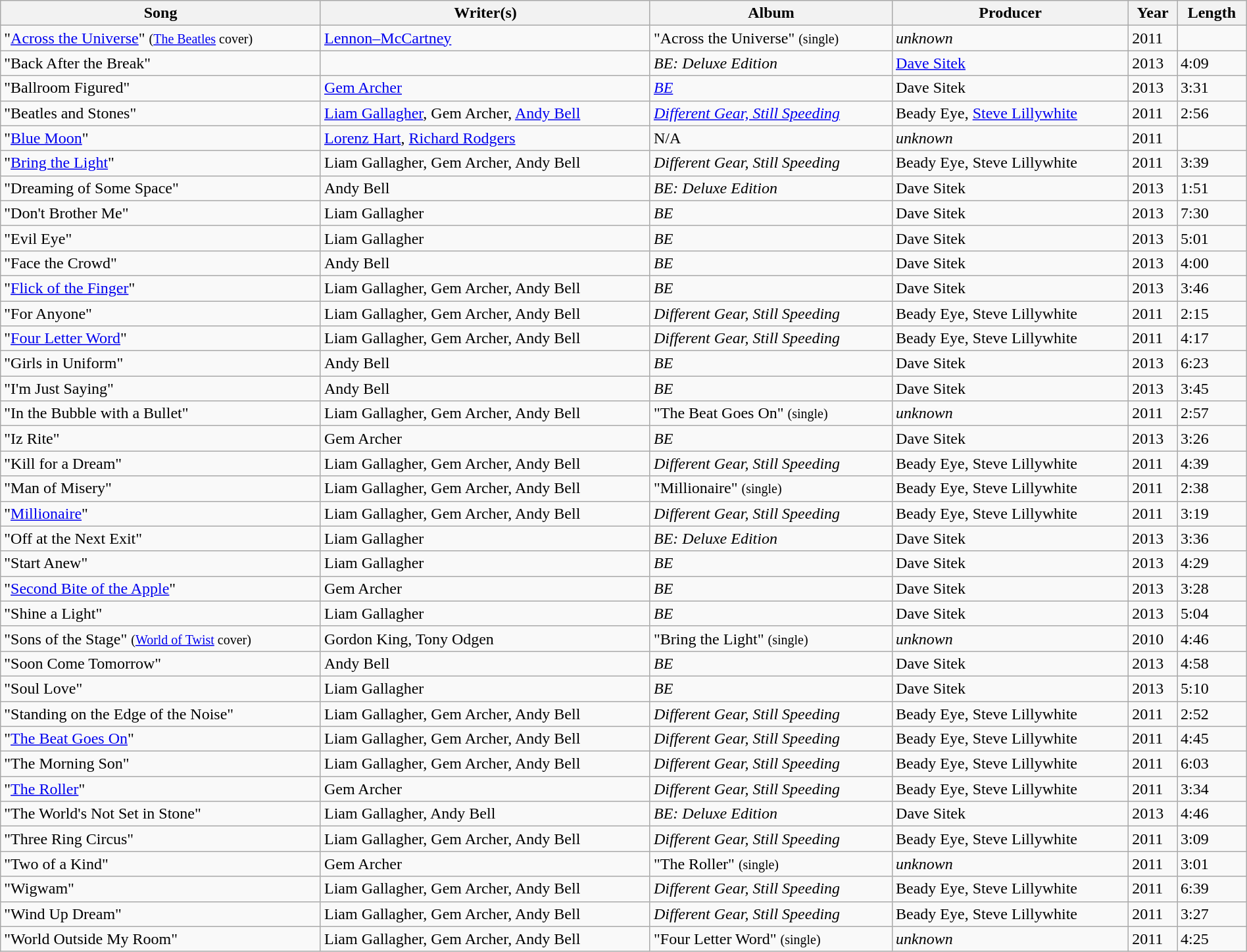<table class="wikitable sortable" style="margin:0.5em auto; clear: both; text-align: left; width:100%">
<tr>
<th>Song</th>
<th>Writer(s)</th>
<th>Album</th>
<th>Producer</th>
<th>Year</th>
<th>Length</th>
</tr>
<tr>
<td>"<a href='#'>Across the Universe</a>" <small>(<a href='#'>The Beatles</a> cover)</small></td>
<td><a href='#'>Lennon–McCartney</a></td>
<td>"Across the Universe" <small>(single)</small></td>
<td><em>unknown</em></td>
<td>2011</td>
<td></td>
</tr>
<tr>
<td>"Back After the Break"</td>
<td></td>
<td><em>BE: Deluxe Edition</em></td>
<td><a href='#'>Dave Sitek</a></td>
<td>2013</td>
<td>4:09</td>
</tr>
<tr>
<td>"Ballroom Figured"</td>
<td><a href='#'>Gem Archer</a></td>
<td><em><a href='#'>BE</a></em></td>
<td>Dave Sitek</td>
<td>2013</td>
<td>3:31</td>
</tr>
<tr>
<td>"Beatles and Stones"</td>
<td><a href='#'>Liam Gallagher</a>, Gem Archer, <a href='#'>Andy Bell</a></td>
<td><em><a href='#'>Different Gear, Still Speeding</a></em></td>
<td>Beady Eye, <a href='#'>Steve Lillywhite</a></td>
<td>2011</td>
<td>2:56</td>
</tr>
<tr>
<td>"<a href='#'>Blue Moon</a>"</td>
<td><a href='#'>Lorenz Hart</a>, <a href='#'>Richard Rodgers</a></td>
<td>N/A</td>
<td><em>unknown</em></td>
<td>2011</td>
<td></td>
</tr>
<tr>
<td>"<a href='#'>Bring the Light</a>"</td>
<td>Liam Gallagher, Gem Archer, Andy Bell</td>
<td><em>Different Gear, Still Speeding</em></td>
<td>Beady Eye, Steve Lillywhite</td>
<td>2011</td>
<td>3:39</td>
</tr>
<tr>
<td>"Dreaming of Some Space"</td>
<td>Andy Bell</td>
<td><em>BE: Deluxe Edition</em></td>
<td>Dave Sitek</td>
<td>2013</td>
<td>1:51</td>
</tr>
<tr>
<td>"Don't Brother Me"</td>
<td>Liam Gallagher</td>
<td><em>BE</em></td>
<td>Dave Sitek</td>
<td>2013</td>
<td>7:30</td>
</tr>
<tr>
<td>"Evil Eye"</td>
<td>Liam Gallagher</td>
<td><em>BE</em></td>
<td>Dave Sitek</td>
<td>2013</td>
<td>5:01</td>
</tr>
<tr>
<td>"Face the Crowd"</td>
<td>Andy Bell</td>
<td><em>BE</em></td>
<td>Dave Sitek</td>
<td>2013</td>
<td>4:00</td>
</tr>
<tr>
<td>"<a href='#'>Flick of the Finger</a>"</td>
<td>Liam Gallagher, Gem Archer, Andy Bell</td>
<td><em>BE</em></td>
<td>Dave Sitek</td>
<td>2013</td>
<td>3:46</td>
</tr>
<tr>
<td>"For Anyone"</td>
<td>Liam Gallagher, Gem Archer, Andy Bell</td>
<td><em>Different Gear, Still Speeding</em></td>
<td>Beady Eye, Steve Lillywhite</td>
<td>2011</td>
<td>2:15</td>
</tr>
<tr>
<td>"<a href='#'>Four Letter Word</a>"</td>
<td>Liam Gallagher, Gem Archer, Andy Bell</td>
<td><em>Different Gear, Still Speeding</em></td>
<td>Beady Eye, Steve Lillywhite</td>
<td>2011</td>
<td>4:17</td>
</tr>
<tr>
<td>"Girls in Uniform"</td>
<td>Andy Bell</td>
<td><em>BE</em></td>
<td>Dave Sitek</td>
<td>2013</td>
<td>6:23</td>
</tr>
<tr>
<td>"I'm Just Saying"</td>
<td>Andy Bell</td>
<td><em>BE</em></td>
<td>Dave Sitek</td>
<td>2013</td>
<td>3:45</td>
</tr>
<tr>
<td>"In the Bubble with a Bullet"</td>
<td>Liam Gallagher, Gem Archer, Andy Bell</td>
<td>"The Beat Goes On" <small>(single)</small></td>
<td><em>unknown</em></td>
<td>2011</td>
<td>2:57</td>
</tr>
<tr>
<td>"Iz Rite"</td>
<td>Gem Archer</td>
<td><em>BE</em></td>
<td>Dave Sitek</td>
<td>2013</td>
<td>3:26</td>
</tr>
<tr>
<td>"Kill for a Dream"</td>
<td>Liam Gallagher, Gem Archer, Andy Bell</td>
<td><em>Different Gear, Still Speeding</em></td>
<td>Beady Eye, Steve Lillywhite</td>
<td>2011</td>
<td>4:39</td>
</tr>
<tr>
<td>"Man of Misery"</td>
<td>Liam Gallagher, Gem Archer, Andy Bell</td>
<td>"Millionaire" <small>(single)</small></td>
<td>Beady Eye, Steve Lillywhite</td>
<td>2011</td>
<td>2:38</td>
</tr>
<tr>
<td>"<a href='#'>Millionaire</a>"</td>
<td>Liam Gallagher, Gem Archer, Andy Bell</td>
<td><em>Different Gear, Still Speeding</em></td>
<td>Beady Eye, Steve Lillywhite</td>
<td>2011</td>
<td>3:19</td>
</tr>
<tr>
<td>"Off at the Next Exit"</td>
<td>Liam Gallagher</td>
<td><em>BE: Deluxe Edition</em></td>
<td>Dave Sitek</td>
<td>2013</td>
<td>3:36</td>
</tr>
<tr>
<td>"Start Anew"</td>
<td>Liam Gallagher</td>
<td><em>BE</em></td>
<td>Dave Sitek</td>
<td>2013</td>
<td>4:29</td>
</tr>
<tr>
<td>"<a href='#'>Second Bite of the Apple</a>"</td>
<td>Gem Archer</td>
<td><em>BE</em></td>
<td>Dave Sitek</td>
<td>2013</td>
<td>3:28</td>
</tr>
<tr>
<td>"Shine a Light"</td>
<td>Liam Gallagher</td>
<td><em>BE</em></td>
<td>Dave Sitek</td>
<td>2013</td>
<td>5:04</td>
</tr>
<tr>
<td>"Sons of the Stage" <small>(<a href='#'>World of Twist</a> cover)</small></td>
<td>Gordon King, Tony Odgen</td>
<td>"Bring the Light" <small>(single)</small></td>
<td><em>unknown</em></td>
<td>2010</td>
<td>4:46</td>
</tr>
<tr>
<td>"Soon Come Tomorrow"</td>
<td>Andy Bell</td>
<td><em>BE</em></td>
<td>Dave Sitek</td>
<td>2013</td>
<td>4:58</td>
</tr>
<tr>
<td>"Soul Love"</td>
<td>Liam Gallagher</td>
<td><em>BE</em></td>
<td>Dave Sitek</td>
<td>2013</td>
<td>5:10</td>
</tr>
<tr>
<td>"Standing on the Edge of the Noise"</td>
<td>Liam Gallagher, Gem Archer, Andy Bell</td>
<td><em>Different Gear, Still Speeding</em></td>
<td>Beady Eye, Steve Lillywhite</td>
<td>2011</td>
<td>2:52</td>
</tr>
<tr>
<td>"<a href='#'>The Beat Goes On</a>"</td>
<td>Liam Gallagher, Gem Archer, Andy Bell</td>
<td><em>Different Gear, Still Speeding</em></td>
<td>Beady Eye, Steve Lillywhite</td>
<td>2011</td>
<td>4:45</td>
</tr>
<tr>
<td>"The Morning Son"</td>
<td>Liam Gallagher, Gem Archer, Andy Bell</td>
<td><em>Different Gear, Still Speeding</em></td>
<td>Beady Eye, Steve Lillywhite</td>
<td>2011</td>
<td>6:03</td>
</tr>
<tr>
<td>"<a href='#'>The Roller</a>"</td>
<td>Gem Archer</td>
<td><em>Different Gear, Still Speeding</em></td>
<td>Beady Eye, Steve Lillywhite</td>
<td>2011</td>
<td>3:34</td>
</tr>
<tr>
<td>"The World's Not Set in Stone"</td>
<td>Liam Gallagher, Andy Bell</td>
<td><em>BE: Deluxe Edition</em></td>
<td>Dave Sitek</td>
<td>2013</td>
<td>4:46</td>
</tr>
<tr>
<td>"Three Ring Circus"</td>
<td>Liam Gallagher, Gem Archer, Andy Bell</td>
<td><em>Different Gear, Still Speeding</em></td>
<td>Beady Eye, Steve Lillywhite</td>
<td>2011</td>
<td>3:09</td>
</tr>
<tr>
<td>"Two of a Kind"</td>
<td>Gem Archer</td>
<td>"The Roller" <small>(single)</small></td>
<td><em>unknown</em></td>
<td>2011</td>
<td>3:01</td>
</tr>
<tr>
<td>"Wigwam"</td>
<td>Liam Gallagher, Gem Archer, Andy Bell</td>
<td><em>Different Gear, Still Speeding</em></td>
<td>Beady Eye, Steve Lillywhite</td>
<td>2011</td>
<td>6:39</td>
</tr>
<tr>
<td>"Wind Up Dream"</td>
<td>Liam Gallagher, Gem Archer, Andy Bell</td>
<td><em>Different Gear, Still Speeding</em></td>
<td>Beady Eye, Steve Lillywhite</td>
<td>2011</td>
<td>3:27</td>
</tr>
<tr>
<td>"World Outside My Room"</td>
<td>Liam Gallagher, Gem Archer, Andy Bell</td>
<td>"Four Letter Word" <small>(single)</small></td>
<td><em>unknown</em></td>
<td>2011</td>
<td>4:25</td>
</tr>
</table>
